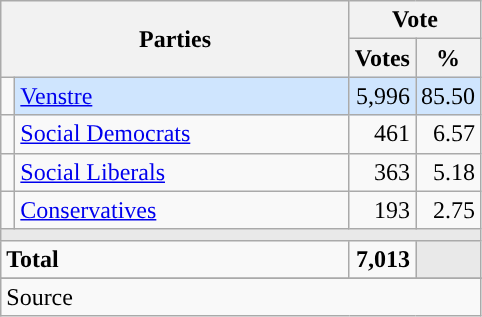<table class="wikitable" style="text-align:right;">
<tr>
<th style="text-align:centre;" rowspan="2" colspan="2" width="225">Parties</th>
<th colspan="3">Vote</th>
</tr>
<tr>
<th width="15">Votes</th>
<th width="15">%</th>
</tr>
<tr>
<td width="2" style="color:inherit;background:"></td>
<td bgcolor=#cfe5fe  align="left"><a href='#'>Venstre</a></td>
<td bgcolor=#cfe5fe>5,996</td>
<td bgcolor=#cfe5fe>85.50</td>
</tr>
<tr>
<td width="2" style="color:inherit;background:"></td>
<td align="left"><a href='#'>Social Democrats</a></td>
<td>461</td>
<td>6.57</td>
</tr>
<tr>
<td width="2" style="color:inherit;background:"></td>
<td align="left"><a href='#'>Social Liberals</a></td>
<td>363</td>
<td>5.18</td>
</tr>
<tr>
<td width="2" style="color:inherit;background:"></td>
<td align="left"><a href='#'>Conservatives</a></td>
<td>193</td>
<td>2.75</td>
</tr>
<tr>
<td colspan="7" bgcolor="#E9E9E9"></td>
</tr>
<tr>
<td align="left" colspan="2"><strong>Total</strong></td>
<td><strong>7,013</strong></td>
<td bgcolor="#E9E9E9" colspan="2"></td>
</tr>
<tr>
</tr>
<tr>
<td align="left" colspan="6">Source</td>
</tr>
</table>
